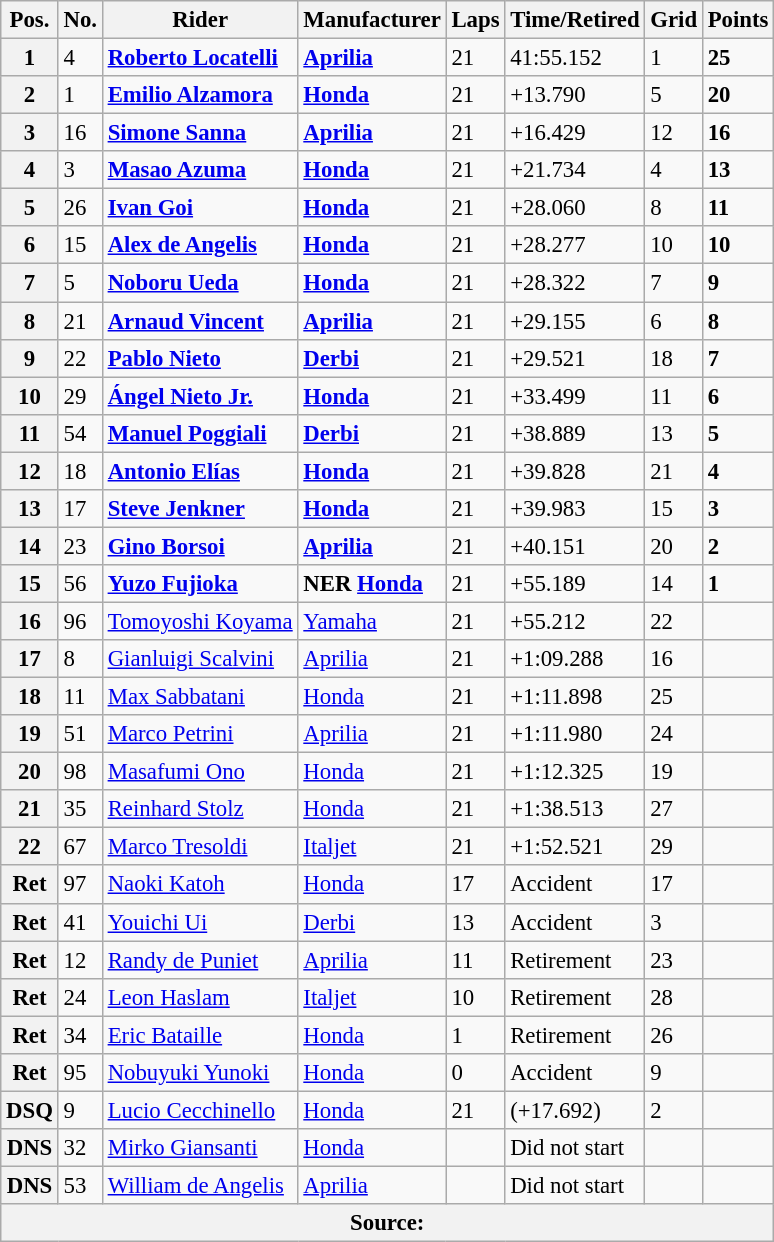<table class="wikitable" style="font-size: 95%;">
<tr>
<th>Pos.</th>
<th>No.</th>
<th>Rider</th>
<th>Manufacturer</th>
<th>Laps</th>
<th>Time/Retired</th>
<th>Grid</th>
<th>Points</th>
</tr>
<tr>
<th>1</th>
<td>4</td>
<td> <strong><a href='#'>Roberto Locatelli</a></strong></td>
<td><strong><a href='#'>Aprilia</a></strong></td>
<td>21</td>
<td>41:55.152</td>
<td>1</td>
<td><strong>25</strong></td>
</tr>
<tr>
<th>2</th>
<td>1</td>
<td> <strong><a href='#'>Emilio Alzamora</a></strong></td>
<td><strong><a href='#'>Honda</a></strong></td>
<td>21</td>
<td>+13.790</td>
<td>5</td>
<td><strong>20</strong></td>
</tr>
<tr>
<th>3</th>
<td>16</td>
<td> <strong><a href='#'>Simone Sanna</a></strong></td>
<td><strong><a href='#'>Aprilia</a></strong></td>
<td>21</td>
<td>+16.429</td>
<td>12</td>
<td><strong>16</strong></td>
</tr>
<tr>
<th>4</th>
<td>3</td>
<td> <strong><a href='#'>Masao Azuma</a></strong></td>
<td><strong><a href='#'>Honda</a></strong></td>
<td>21</td>
<td>+21.734</td>
<td>4</td>
<td><strong>13</strong></td>
</tr>
<tr>
<th>5</th>
<td>26</td>
<td> <strong><a href='#'>Ivan Goi</a></strong></td>
<td><strong><a href='#'>Honda</a></strong></td>
<td>21</td>
<td>+28.060</td>
<td>8</td>
<td><strong>11</strong></td>
</tr>
<tr>
<th>6</th>
<td>15</td>
<td> <strong><a href='#'>Alex de Angelis</a></strong></td>
<td><strong><a href='#'>Honda</a></strong></td>
<td>21</td>
<td>+28.277</td>
<td>10</td>
<td><strong>10</strong></td>
</tr>
<tr>
<th>7</th>
<td>5</td>
<td> <strong><a href='#'>Noboru Ueda</a></strong></td>
<td><strong><a href='#'>Honda</a></strong></td>
<td>21</td>
<td>+28.322</td>
<td>7</td>
<td><strong>9</strong></td>
</tr>
<tr>
<th>8</th>
<td>21</td>
<td> <strong><a href='#'>Arnaud Vincent</a></strong></td>
<td><strong><a href='#'>Aprilia</a></strong></td>
<td>21</td>
<td>+29.155</td>
<td>6</td>
<td><strong>8</strong></td>
</tr>
<tr>
<th>9</th>
<td>22</td>
<td> <strong><a href='#'>Pablo Nieto</a></strong></td>
<td><strong><a href='#'>Derbi</a></strong></td>
<td>21</td>
<td>+29.521</td>
<td>18</td>
<td><strong>7</strong></td>
</tr>
<tr>
<th>10</th>
<td>29</td>
<td> <strong><a href='#'>Ángel Nieto Jr.</a></strong></td>
<td><strong><a href='#'>Honda</a></strong></td>
<td>21</td>
<td>+33.499</td>
<td>11</td>
<td><strong>6</strong></td>
</tr>
<tr>
<th>11</th>
<td>54</td>
<td> <strong><a href='#'>Manuel Poggiali</a></strong></td>
<td><strong><a href='#'>Derbi</a></strong></td>
<td>21</td>
<td>+38.889</td>
<td>13</td>
<td><strong>5</strong></td>
</tr>
<tr>
<th>12</th>
<td>18</td>
<td> <strong><a href='#'>Antonio Elías</a></strong></td>
<td><strong><a href='#'>Honda</a></strong></td>
<td>21</td>
<td>+39.828</td>
<td>21</td>
<td><strong>4</strong></td>
</tr>
<tr>
<th>13</th>
<td>17</td>
<td> <strong><a href='#'>Steve Jenkner</a></strong></td>
<td><strong><a href='#'>Honda</a></strong></td>
<td>21</td>
<td>+39.983</td>
<td>15</td>
<td><strong>3</strong></td>
</tr>
<tr>
<th>14</th>
<td>23</td>
<td> <strong><a href='#'>Gino Borsoi</a></strong></td>
<td><strong><a href='#'>Aprilia</a></strong></td>
<td>21</td>
<td>+40.151</td>
<td>20</td>
<td><strong>2</strong></td>
</tr>
<tr>
<th>15</th>
<td>56</td>
<td> <strong><a href='#'>Yuzo Fujioka</a></strong></td>
<td><strong>NER <a href='#'>Honda</a></strong></td>
<td>21</td>
<td>+55.189</td>
<td>14</td>
<td><strong>1</strong></td>
</tr>
<tr>
<th>16</th>
<td>96</td>
<td> <a href='#'>Tomoyoshi Koyama</a></td>
<td><a href='#'>Yamaha</a></td>
<td>21</td>
<td>+55.212</td>
<td>22</td>
<td></td>
</tr>
<tr>
<th>17</th>
<td>8</td>
<td> <a href='#'>Gianluigi Scalvini</a></td>
<td><a href='#'>Aprilia</a></td>
<td>21</td>
<td>+1:09.288</td>
<td>16</td>
<td></td>
</tr>
<tr>
<th>18</th>
<td>11</td>
<td> <a href='#'>Max Sabbatani</a></td>
<td><a href='#'>Honda</a></td>
<td>21</td>
<td>+1:11.898</td>
<td>25</td>
<td></td>
</tr>
<tr>
<th>19</th>
<td>51</td>
<td> <a href='#'>Marco Petrini</a></td>
<td><a href='#'>Aprilia</a></td>
<td>21</td>
<td>+1:11.980</td>
<td>24</td>
<td></td>
</tr>
<tr>
<th>20</th>
<td>98</td>
<td> <a href='#'>Masafumi Ono</a></td>
<td><a href='#'>Honda</a></td>
<td>21</td>
<td>+1:12.325</td>
<td>19</td>
<td></td>
</tr>
<tr>
<th>21</th>
<td>35</td>
<td> <a href='#'>Reinhard Stolz</a></td>
<td><a href='#'>Honda</a></td>
<td>21</td>
<td>+1:38.513</td>
<td>27</td>
<td></td>
</tr>
<tr>
<th>22</th>
<td>67</td>
<td> <a href='#'>Marco Tresoldi</a></td>
<td><a href='#'>Italjet</a></td>
<td>21</td>
<td>+1:52.521</td>
<td>29</td>
<td></td>
</tr>
<tr>
<th>Ret</th>
<td>97</td>
<td> <a href='#'>Naoki Katoh</a></td>
<td><a href='#'>Honda</a></td>
<td>17</td>
<td>Accident</td>
<td>17</td>
<td></td>
</tr>
<tr>
<th>Ret</th>
<td>41</td>
<td> <a href='#'>Youichi Ui</a></td>
<td><a href='#'>Derbi</a></td>
<td>13</td>
<td>Accident</td>
<td>3</td>
<td></td>
</tr>
<tr>
<th>Ret</th>
<td>12</td>
<td> <a href='#'>Randy de Puniet</a></td>
<td><a href='#'>Aprilia</a></td>
<td>11</td>
<td>Retirement</td>
<td>23</td>
<td></td>
</tr>
<tr>
<th>Ret</th>
<td>24</td>
<td> <a href='#'>Leon Haslam</a></td>
<td><a href='#'>Italjet</a></td>
<td>10</td>
<td>Retirement</td>
<td>28</td>
<td></td>
</tr>
<tr>
<th>Ret</th>
<td>34</td>
<td> <a href='#'>Eric Bataille</a></td>
<td><a href='#'>Honda</a></td>
<td>1</td>
<td>Retirement</td>
<td>26</td>
<td></td>
</tr>
<tr>
<th>Ret</th>
<td>95</td>
<td> <a href='#'>Nobuyuki Yunoki</a></td>
<td><a href='#'>Honda</a></td>
<td>0</td>
<td>Accident</td>
<td>9</td>
<td></td>
</tr>
<tr>
<th>DSQ</th>
<td>9</td>
<td> <a href='#'>Lucio Cecchinello</a></td>
<td><a href='#'>Honda</a></td>
<td>21</td>
<td>(+17.692)</td>
<td>2</td>
<td></td>
</tr>
<tr>
<th>DNS</th>
<td>32</td>
<td> <a href='#'>Mirko Giansanti</a></td>
<td><a href='#'>Honda</a></td>
<td></td>
<td>Did not start</td>
<td></td>
<td></td>
</tr>
<tr>
<th>DNS</th>
<td>53</td>
<td> <a href='#'>William de Angelis</a></td>
<td><a href='#'>Aprilia</a></td>
<td></td>
<td>Did not start</td>
<td></td>
<td></td>
</tr>
<tr>
<th colspan=8>Source: </th>
</tr>
</table>
